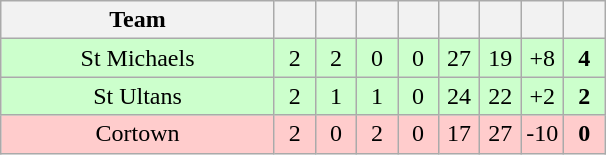<table class="wikitable" style="text-align:center">
<tr>
<th width="175">Team</th>
<th width="20"></th>
<th width="20"></th>
<th width="20"></th>
<th width="20"></th>
<th width="20"></th>
<th width="20"></th>
<th width="20"></th>
<th width="20"></th>
</tr>
<tr bgcolor="ccffcc">
<td>St Michaels</td>
<td>2</td>
<td>2</td>
<td>0</td>
<td>0</td>
<td>27</td>
<td>19</td>
<td>+8</td>
<td><strong>4</strong></td>
</tr>
<tr bgcolor="ccffcc">
<td>St Ultans</td>
<td>2</td>
<td>1</td>
<td>1</td>
<td>0</td>
<td>24</td>
<td>22</td>
<td>+2</td>
<td><strong>2</strong></td>
</tr>
<tr bgcolor="ffcccc">
<td>Cortown</td>
<td>2</td>
<td>0</td>
<td>2</td>
<td>0</td>
<td>17</td>
<td>27</td>
<td>-10</td>
<td><strong>0</strong></td>
</tr>
</table>
